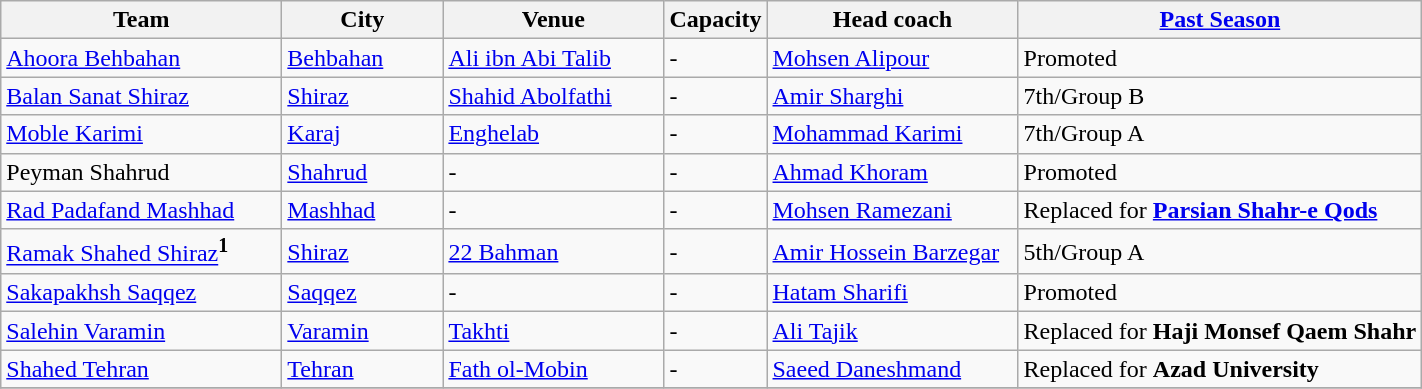<table class="wikitable sortable">
<tr>
<th width=180>Team</th>
<th width=100>City</th>
<th width=140>Venue</th>
<th>Capacity</th>
<th width=160>Head coach</th>
<th><a href='#'>Past Season</a></th>
</tr>
<tr>
<td><a href='#'>Ahoora Behbahan</a></td>
<td><a href='#'>Behbahan</a></td>
<td><a href='#'>Ali ibn Abi Talib</a></td>
<td>-</td>
<td> <a href='#'>Mohsen Alipour</a></td>
<td>Promoted</td>
</tr>
<tr>
<td><a href='#'>Balan Sanat Shiraz</a></td>
<td><a href='#'>Shiraz</a></td>
<td><a href='#'>Shahid Abolfathi</a></td>
<td>-</td>
<td> <a href='#'>Amir Sharghi</a></td>
<td>7th/Group B</td>
</tr>
<tr>
<td><a href='#'>Moble Karimi</a></td>
<td><a href='#'>Karaj</a></td>
<td><a href='#'>Enghelab</a></td>
<td>-</td>
<td> <a href='#'>Mohammad Karimi</a></td>
<td>7th/Group A</td>
</tr>
<tr>
<td>Peyman Shahrud</td>
<td><a href='#'>Shahrud</a></td>
<td>-</td>
<td>-</td>
<td> <a href='#'>Ahmad Khoram</a></td>
<td>Promoted</td>
</tr>
<tr>
<td><a href='#'>Rad Padafand Mashhad</a></td>
<td><a href='#'>Mashhad</a></td>
<td>-</td>
<td>-</td>
<td> <a href='#'>Mohsen Ramezani</a></td>
<td>Replaced for <strong><a href='#'>Parsian Shahr-e Qods</a></strong></td>
</tr>
<tr>
<td><a href='#'>Ramak Shahed Shiraz</a><sup><strong>1</strong></sup></td>
<td><a href='#'>Shiraz</a></td>
<td><a href='#'>22 Bahman</a></td>
<td>-</td>
<td> <a href='#'>Amir Hossein Barzegar</a></td>
<td>5th/Group A</td>
</tr>
<tr>
<td><a href='#'>Sakapakhsh Saqqez</a></td>
<td><a href='#'>Saqqez</a></td>
<td>-</td>
<td>-</td>
<td> <a href='#'>Hatam Sharifi</a></td>
<td>Promoted</td>
</tr>
<tr>
<td><a href='#'>Salehin Varamin</a></td>
<td><a href='#'>Varamin</a></td>
<td><a href='#'>Takhti</a></td>
<td>-</td>
<td> <a href='#'>Ali Tajik</a></td>
<td>Replaced for <strong>Haji Monsef Qaem Shahr</strong></td>
</tr>
<tr>
<td><a href='#'>Shahed Tehran</a></td>
<td><a href='#'>Tehran</a></td>
<td><a href='#'>Fath ol-Mobin</a></td>
<td>-</td>
<td> <a href='#'>Saeed Daneshmand</a></td>
<td>Replaced for <strong>Azad University</strong></td>
</tr>
<tr>
</tr>
</table>
